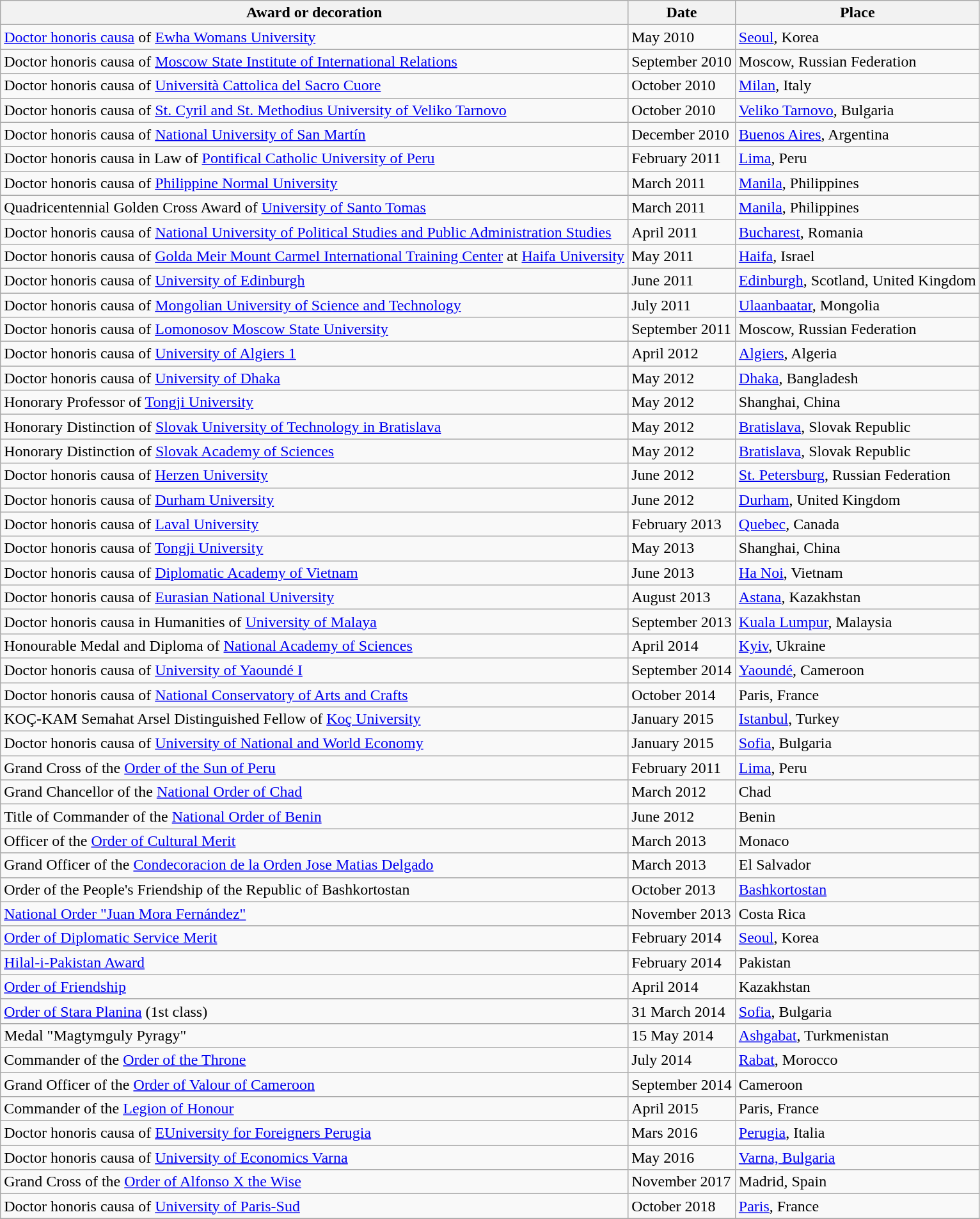<table class="wikitable">
<tr>
<th>Award or decoration</th>
<th>Date</th>
<th>Place</th>
</tr>
<tr>
<td><a href='#'>Doctor honoris causa</a> of <a href='#'>Ewha Womans University</a></td>
<td>May 2010</td>
<td><a href='#'>Seoul</a>, Korea</td>
</tr>
<tr>
<td>Doctor honoris causa of <a href='#'>Moscow State Institute of International Relations</a></td>
<td>September 2010</td>
<td>Moscow, Russian Federation</td>
</tr>
<tr>
<td>Doctor honoris causa of <a href='#'>Università Cattolica del Sacro Cuore</a></td>
<td>October 2010</td>
<td><a href='#'>Milan</a>, Italy</td>
</tr>
<tr>
<td>Doctor honoris causa of <a href='#'>St. Cyril and St. Methodius University of Veliko Tarnovo</a></td>
<td>October 2010</td>
<td><a href='#'>Veliko Tarnovo</a>, Bulgaria</td>
</tr>
<tr>
<td>Doctor honoris causa of <a href='#'>National University of San Martín</a></td>
<td>December 2010</td>
<td><a href='#'>Buenos Aires</a>, Argentina</td>
</tr>
<tr>
<td>Doctor honoris causa in Law of <a href='#'>Pontifical Catholic University of Peru</a></td>
<td>February 2011</td>
<td><a href='#'>Lima</a>, Peru</td>
</tr>
<tr>
<td>Doctor honoris causa of <a href='#'>Philippine Normal University</a></td>
<td>March 2011</td>
<td><a href='#'>Manila</a>, Philippines</td>
</tr>
<tr>
<td>Quadricentennial Golden Cross Award of <a href='#'>University of Santo Tomas</a></td>
<td>March 2011</td>
<td><a href='#'>Manila</a>, Philippines</td>
</tr>
<tr>
<td>Doctor honoris causa of <a href='#'>National University of Political Studies and Public Administration Studies</a></td>
<td>April 2011</td>
<td><a href='#'>Bucharest</a>, Romania</td>
</tr>
<tr>
<td>Doctor honoris causa of <a href='#'>Golda Meir Mount Carmel International Training Center</a> at <a href='#'>Haifa University</a></td>
<td>May 2011</td>
<td><a href='#'>Haifa</a>, Israel</td>
</tr>
<tr>
<td>Doctor honoris causa of <a href='#'>University of Edinburgh</a></td>
<td>June 2011</td>
<td><a href='#'>Edinburgh</a>, Scotland, United Kingdom</td>
</tr>
<tr>
<td>Doctor honoris causa of <a href='#'>Mongolian University of Science and Technology</a></td>
<td>July 2011</td>
<td><a href='#'>Ulaanbaatar</a>, Mongolia</td>
</tr>
<tr>
<td>Doctor honoris causa of <a href='#'>Lomonosov Moscow State University</a></td>
<td>September 2011</td>
<td>Moscow, Russian Federation</td>
</tr>
<tr>
<td>Doctor honoris causa of <a href='#'>University of Algiers 1</a></td>
<td>April 2012</td>
<td><a href='#'>Algiers</a>, Algeria</td>
</tr>
<tr>
<td>Doctor honoris causa of <a href='#'>University of Dhaka</a></td>
<td>May 2012</td>
<td><a href='#'>Dhaka</a>, Bangladesh</td>
</tr>
<tr>
<td>Honorary Professor of <a href='#'>Tongji University</a></td>
<td>May 2012</td>
<td>Shanghai, China</td>
</tr>
<tr>
<td>Honorary Distinction of <a href='#'>Slovak University of Technology in Bratislava</a></td>
<td>May 2012</td>
<td><a href='#'>Bratislava</a>, Slovak Republic</td>
</tr>
<tr>
<td>Honorary Distinction of <a href='#'>Slovak Academy of Sciences</a></td>
<td>May 2012</td>
<td><a href='#'>Bratislava</a>, Slovak Republic</td>
</tr>
<tr>
<td>Doctor honoris causa of <a href='#'>Herzen University</a></td>
<td>June 2012</td>
<td><a href='#'>St. Petersburg</a>, Russian Federation</td>
</tr>
<tr>
<td>Doctor honoris causa of <a href='#'>Durham University</a></td>
<td>June 2012</td>
<td><a href='#'>Durham</a>, United Kingdom</td>
</tr>
<tr>
<td>Doctor honoris causa of <a href='#'>Laval University</a></td>
<td>February 2013</td>
<td><a href='#'>Quebec</a>, Canada</td>
</tr>
<tr>
<td>Doctor honoris causa of <a href='#'>Tongji University</a></td>
<td>May 2013</td>
<td>Shanghai, China</td>
</tr>
<tr>
<td>Doctor honoris causa of <a href='#'>Diplomatic Academy of Vietnam</a></td>
<td>June 2013</td>
<td><a href='#'>Ha Noi</a>, Vietnam</td>
</tr>
<tr>
<td>Doctor honoris causa of <a href='#'>Eurasian National University</a></td>
<td>August 2013</td>
<td><a href='#'>Astana</a>, Kazakhstan</td>
</tr>
<tr>
<td>Doctor honoris causa in Humanities of <a href='#'>University of Malaya</a></td>
<td>September 2013</td>
<td><a href='#'>Kuala Lumpur</a>, Malaysia</td>
</tr>
<tr>
<td>Honourable Medal and Diploma of <a href='#'>National Academy of Sciences</a></td>
<td>April 2014</td>
<td><a href='#'>Kyiv</a>, Ukraine</td>
</tr>
<tr>
<td>Doctor honoris causa of <a href='#'>University of Yaoundé I</a></td>
<td>September 2014</td>
<td><a href='#'>Yaoundé</a>, Cameroon</td>
</tr>
<tr>
<td>Doctor honoris causa of <a href='#'>National Conservatory of Arts and Crafts</a></td>
<td>October 2014</td>
<td>Paris, France</td>
</tr>
<tr>
<td>KOÇ-KAM Semahat Arsel Distinguished Fellow of <a href='#'>Koç University</a></td>
<td>January 2015</td>
<td><a href='#'>Istanbul</a>, Turkey</td>
</tr>
<tr>
<td>Doctor honoris causa of <a href='#'>University of National and World Economy</a></td>
<td>January 2015</td>
<td><a href='#'>Sofia</a>, Bulgaria</td>
</tr>
<tr>
<td>Grand Cross of the <a href='#'>Order of the Sun of Peru</a></td>
<td>February 2011</td>
<td><a href='#'>Lima</a>, Peru</td>
</tr>
<tr>
<td>Grand Chancellor of the <a href='#'>National Order of Chad</a></td>
<td>March 2012</td>
<td>Chad</td>
</tr>
<tr>
<td>Title of Commander of the <a href='#'>National Order of Benin</a></td>
<td>June 2012</td>
<td>Benin</td>
</tr>
<tr>
<td>Officer of the <a href='#'>Order of Cultural Merit</a></td>
<td>March 2013</td>
<td>Monaco</td>
</tr>
<tr>
<td>Grand Officer of the <a href='#'>Condecoracion de la Orden Jose Matias Delgado</a></td>
<td>March 2013</td>
<td>El Salvador</td>
</tr>
<tr>
<td>Order of the People's Friendship of the Republic of Bashkortostan</td>
<td>October 2013</td>
<td><a href='#'>Bashkortostan</a></td>
</tr>
<tr>
<td><a href='#'>National Order "Juan Mora Fernández"</a></td>
<td>November 2013</td>
<td>Costa Rica</td>
</tr>
<tr>
<td><a href='#'>Order of Diplomatic Service Merit</a></td>
<td>February 2014</td>
<td><a href='#'>Seoul</a>, Korea</td>
</tr>
<tr>
<td><a href='#'>Hilal-i-Pakistan Award</a></td>
<td>February 2014</td>
<td>Pakistan</td>
</tr>
<tr>
<td><a href='#'>Order of Friendship</a></td>
<td>April 2014</td>
<td>Kazakhstan</td>
</tr>
<tr>
<td><a href='#'>Order of Stara Planina</a> (1st class)</td>
<td>31 March 2014</td>
<td><a href='#'>Sofia</a>, Bulgaria</td>
</tr>
<tr>
<td>Medal "Magtymguly Pyragy"</td>
<td>15 May 2014</td>
<td><a href='#'>Ashgabat</a>, Turkmenistan</td>
</tr>
<tr>
<td>Commander of the <a href='#'>Order of the Throne</a></td>
<td>July 2014</td>
<td><a href='#'>Rabat</a>, Morocco</td>
</tr>
<tr>
<td>Grand Officer of the <a href='#'>Order of Valour of Cameroon</a></td>
<td>September 2014</td>
<td>Cameroon</td>
</tr>
<tr>
<td>Commander of the <a href='#'>Legion of Honour</a></td>
<td>April 2015</td>
<td>Paris, France</td>
</tr>
<tr>
<td>Doctor honoris causa of <a href='#'>EUniversity for Foreigners Perugia</a></td>
<td>Mars 2016</td>
<td><a href='#'>Perugia</a>, Italia</td>
</tr>
<tr>
<td>Doctor honoris causa of <a href='#'>University of Economics Varna</a></td>
<td>May 2016</td>
<td><a href='#'>Varna, Bulgaria</a></td>
</tr>
<tr>
<td>Grand Cross of the <a href='#'>Order of Alfonso X the Wise</a></td>
<td>November 2017</td>
<td>Madrid, Spain</td>
</tr>
<tr>
<td>Doctor honoris causa of <a href='#'>University of Paris-Sud</a></td>
<td>October 2018</td>
<td><a href='#'>Paris</a>, France</td>
</tr>
<tr>
</tr>
</table>
